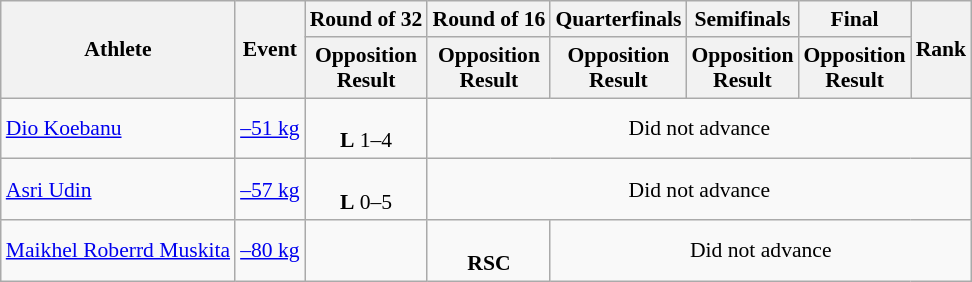<table class=wikitable style="text-align:center; font-size:90%">
<tr>
<th rowspan="2">Athlete</th>
<th rowspan="2">Event</th>
<th>Round of 32</th>
<th>Round of 16</th>
<th>Quarterfinals</th>
<th>Semifinals</th>
<th>Final</th>
<th rowspan="2">Rank</th>
</tr>
<tr>
<th>Opposition<br>Result</th>
<th>Opposition<br>Result</th>
<th>Opposition<br>Result</th>
<th>Opposition<br>Result</th>
<th>Opposition<br>Result</th>
</tr>
<tr>
<td align="left"><a href='#'>Dio Koebanu</a></td>
<td align="left"><a href='#'>–51 kg</a></td>
<td><br><strong>L</strong> 1–4</td>
<td colspan=5>Did not advance</td>
</tr>
<tr>
<td align="left"><a href='#'>Asri Udin</a></td>
<td align="left"><a href='#'>–57 kg</a></td>
<td><br><strong>L</strong> 0–5</td>
<td colspan=5>Did not advance</td>
</tr>
<tr>
<td align="left"><a href='#'>Maikhel Roberrd Muskita</a></td>
<td align="left"><a href='#'>–80 kg</a></td>
<td></td>
<td><br><strong>RSC</strong></td>
<td colspan=4>Did not advance</td>
</tr>
</table>
